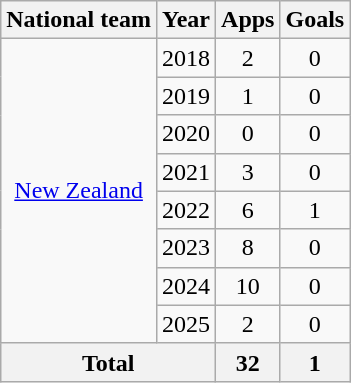<table class="wikitable" style="text-align:center">
<tr>
<th>National team</th>
<th>Year</th>
<th>Apps</th>
<th>Goals</th>
</tr>
<tr>
<td rowspan="8"><a href='#'>New Zealand</a></td>
<td>2018</td>
<td>2</td>
<td>0</td>
</tr>
<tr>
<td>2019</td>
<td>1</td>
<td>0</td>
</tr>
<tr>
<td>2020</td>
<td>0</td>
<td>0</td>
</tr>
<tr>
<td>2021</td>
<td>3</td>
<td>0</td>
</tr>
<tr>
<td>2022</td>
<td>6</td>
<td>1</td>
</tr>
<tr>
<td>2023</td>
<td>8</td>
<td>0</td>
</tr>
<tr>
<td>2024</td>
<td>10</td>
<td>0</td>
</tr>
<tr>
<td>2025</td>
<td>2</td>
<td>0</td>
</tr>
<tr>
<th colspan="2">Total</th>
<th>32</th>
<th>1</th>
</tr>
</table>
